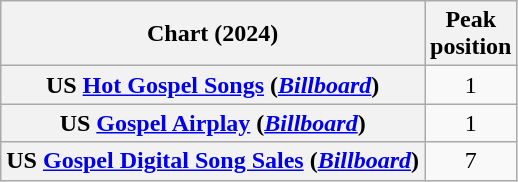<table class="wikitable sortable plainrowheaders" style="text-align:center">
<tr>
<th scope="col">Chart (2024)</th>
<th scope="col">Peak<br>position</th>
</tr>
<tr>
<th scope="row">US <a href='#'>Hot Gospel Songs</a> (<em><a href='#'>Billboard</a></em>)</th>
<td>1</td>
</tr>
<tr>
<th scope="row">US <a href='#'>Gospel Airplay</a> (<em><a href='#'>Billboard</a></em>)</th>
<td>1</td>
</tr>
<tr>
<th scope="row">US <a href='#'>Gospel Digital Song Sales</a> (<em><a href='#'>Billboard</a></em>)</th>
<td>7</td>
</tr>
</table>
